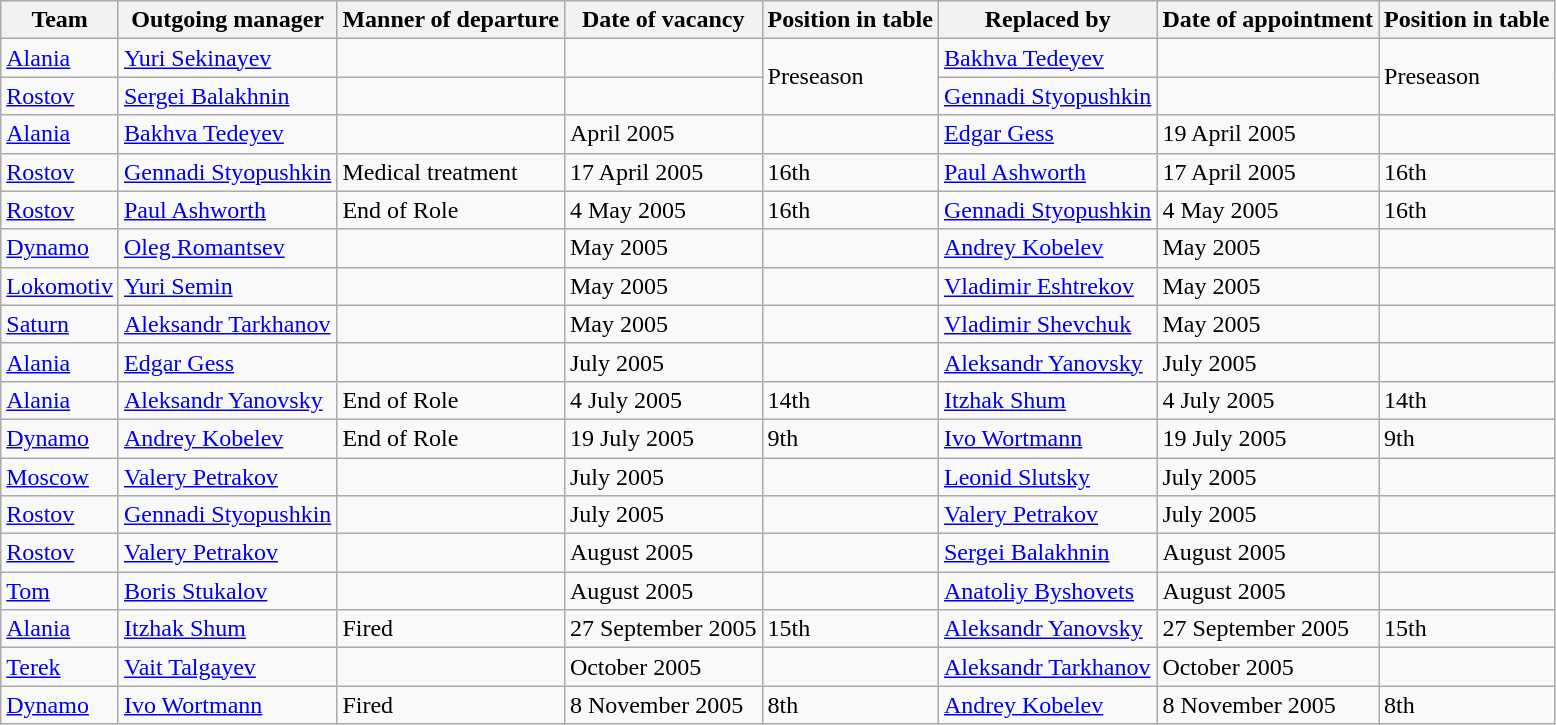<table class="wikitable">
<tr>
<th>Team</th>
<th>Outgoing manager</th>
<th>Manner of departure</th>
<th>Date of vacancy</th>
<th>Position in table</th>
<th>Replaced by</th>
<th>Date of appointment</th>
<th>Position in table</th>
</tr>
<tr>
<td><a href='#'>Alania</a></td>
<td> <a href='#'>Yuri Sekinayev</a> </td>
<td></td>
<td></td>
<td rowspan="2">Preseason</td>
<td> <a href='#'>Bakhva Tedeyev</a></td>
<td></td>
<td rowspan="2">Preseason</td>
</tr>
<tr>
<td><a href='#'>Rostov</a></td>
<td> <a href='#'>Sergei Balakhnin</a></td>
<td></td>
<td></td>
<td> <a href='#'>Gennadi Styopushkin</a></td>
<td></td>
</tr>
<tr>
<td><a href='#'>Alania</a></td>
<td> <a href='#'>Bakhva Tedeyev</a></td>
<td></td>
<td>April 2005</td>
<td></td>
<td> <a href='#'>Edgar Gess</a></td>
<td>19 April 2005</td>
<td></td>
</tr>
<tr>
<td><a href='#'>Rostov</a></td>
<td> <a href='#'>Gennadi Styopushkin</a></td>
<td>Medical treatment</td>
<td>17 April 2005</td>
<td>16th</td>
<td> <a href='#'>Paul Ashworth</a> </td>
<td>17 April 2005</td>
<td>16th</td>
</tr>
<tr>
<td><a href='#'>Rostov</a></td>
<td> <a href='#'>Paul Ashworth</a> </td>
<td>End of Role</td>
<td>4 May 2005</td>
<td>16th</td>
<td> <a href='#'>Gennadi Styopushkin</a></td>
<td>4 May 2005</td>
<td>16th</td>
</tr>
<tr>
<td><a href='#'>Dynamo</a></td>
<td> <a href='#'>Oleg Romantsev</a></td>
<td></td>
<td>May 2005</td>
<td></td>
<td> <a href='#'>Andrey Kobelev</a> </td>
<td>May 2005</td>
<td></td>
</tr>
<tr>
<td><a href='#'>Lokomotiv</a></td>
<td> <a href='#'>Yuri Semin</a></td>
<td></td>
<td>May 2005</td>
<td></td>
<td> <a href='#'>Vladimir Eshtrekov</a></td>
<td>May 2005</td>
<td></td>
</tr>
<tr>
<td><a href='#'>Saturn</a></td>
<td> <a href='#'>Aleksandr Tarkhanov</a></td>
<td></td>
<td>May 2005</td>
<td></td>
<td> <a href='#'>Vladimir Shevchuk</a></td>
<td>May 2005</td>
<td></td>
</tr>
<tr>
<td><a href='#'>Alania</a></td>
<td> <a href='#'>Edgar Gess</a></td>
<td></td>
<td>July 2005</td>
<td></td>
<td> <a href='#'>Aleksandr Yanovsky</a> </td>
<td>July 2005</td>
<td></td>
</tr>
<tr>
<td><a href='#'>Alania</a></td>
<td> <a href='#'>Aleksandr Yanovsky</a> </td>
<td>End of Role</td>
<td>4 July 2005</td>
<td>14th</td>
<td> <a href='#'>Itzhak Shum</a></td>
<td>4 July 2005</td>
<td>14th</td>
</tr>
<tr>
<td><a href='#'>Dynamo</a></td>
<td> <a href='#'>Andrey Kobelev</a> </td>
<td>End of Role</td>
<td>19 July 2005</td>
<td>9th</td>
<td> <a href='#'>Ivo Wortmann</a></td>
<td>19 July 2005</td>
<td>9th</td>
</tr>
<tr>
<td><a href='#'>Moscow</a></td>
<td> <a href='#'>Valery Petrakov</a></td>
<td></td>
<td>July 2005</td>
<td></td>
<td> <a href='#'>Leonid Slutsky</a></td>
<td>July 2005</td>
<td></td>
</tr>
<tr>
<td><a href='#'>Rostov</a></td>
<td> <a href='#'>Gennadi Styopushkin</a></td>
<td></td>
<td>July 2005</td>
<td></td>
<td> <a href='#'>Valery Petrakov</a></td>
<td>July 2005</td>
<td></td>
</tr>
<tr>
<td><a href='#'>Rostov</a></td>
<td> <a href='#'>Valery Petrakov</a></td>
<td></td>
<td>August 2005</td>
<td></td>
<td> <a href='#'>Sergei Balakhnin</a></td>
<td>August 2005</td>
<td></td>
</tr>
<tr>
<td><a href='#'>Tom</a></td>
<td> <a href='#'>Boris Stukalov</a></td>
<td></td>
<td>August 2005</td>
<td></td>
<td> <a href='#'>Anatoliy Byshovets</a></td>
<td>August 2005</td>
<td></td>
</tr>
<tr>
<td><a href='#'>Alania</a></td>
<td> <a href='#'>Itzhak Shum</a></td>
<td>Fired</td>
<td>27 September 2005</td>
<td>15th</td>
<td> <a href='#'>Aleksandr Yanovsky</a> </td>
<td>27 September 2005</td>
<td>15th</td>
</tr>
<tr>
<td><a href='#'>Terek</a></td>
<td> <a href='#'>Vait Talgayev</a></td>
<td></td>
<td>October 2005</td>
<td></td>
<td> <a href='#'>Aleksandr Tarkhanov</a></td>
<td>October 2005</td>
<td></td>
</tr>
<tr>
<td><a href='#'>Dynamo</a></td>
<td> <a href='#'>Ivo Wortmann</a></td>
<td>Fired</td>
<td>8 November 2005</td>
<td>8th</td>
<td> <a href='#'>Andrey Kobelev</a> </td>
<td>8 November 2005</td>
<td>8th</td>
</tr>
</table>
